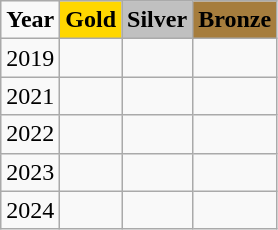<table class="wikitable">
<tr>
<td><strong>Year</strong></td>
<td !align="center" bgcolor="gold" colspan="1"><strong>Gold</strong></td>
<td !align="center" bgcolor="silver" colspan="1"><strong>Silver</strong></td>
<td !align="center" bgcolor="#a67d3d" colspan="1"><strong>Bronze</strong></td>
</tr>
<tr>
<td>2019</td>
<td></td>
<td></td>
<td></td>
</tr>
<tr>
<td>2021</td>
<td></td>
<td></td>
<td></td>
</tr>
<tr>
<td>2022</td>
<td></td>
<td></td>
<td></td>
</tr>
<tr>
<td>2023</td>
<td></td>
<td></td>
<td></td>
</tr>
<tr>
<td>2024</td>
<td></td>
<td></td>
<td></td>
</tr>
</table>
